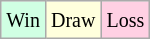<table class="wikitable">
<tr>
<td style="background-color: #d0ffe3;"><small>Win</small></td>
<td style="background-color: #ffffdd;"><small>Draw</small></td>
<td style="background-color: #ffd0e3;"><small>Loss</small></td>
</tr>
</table>
